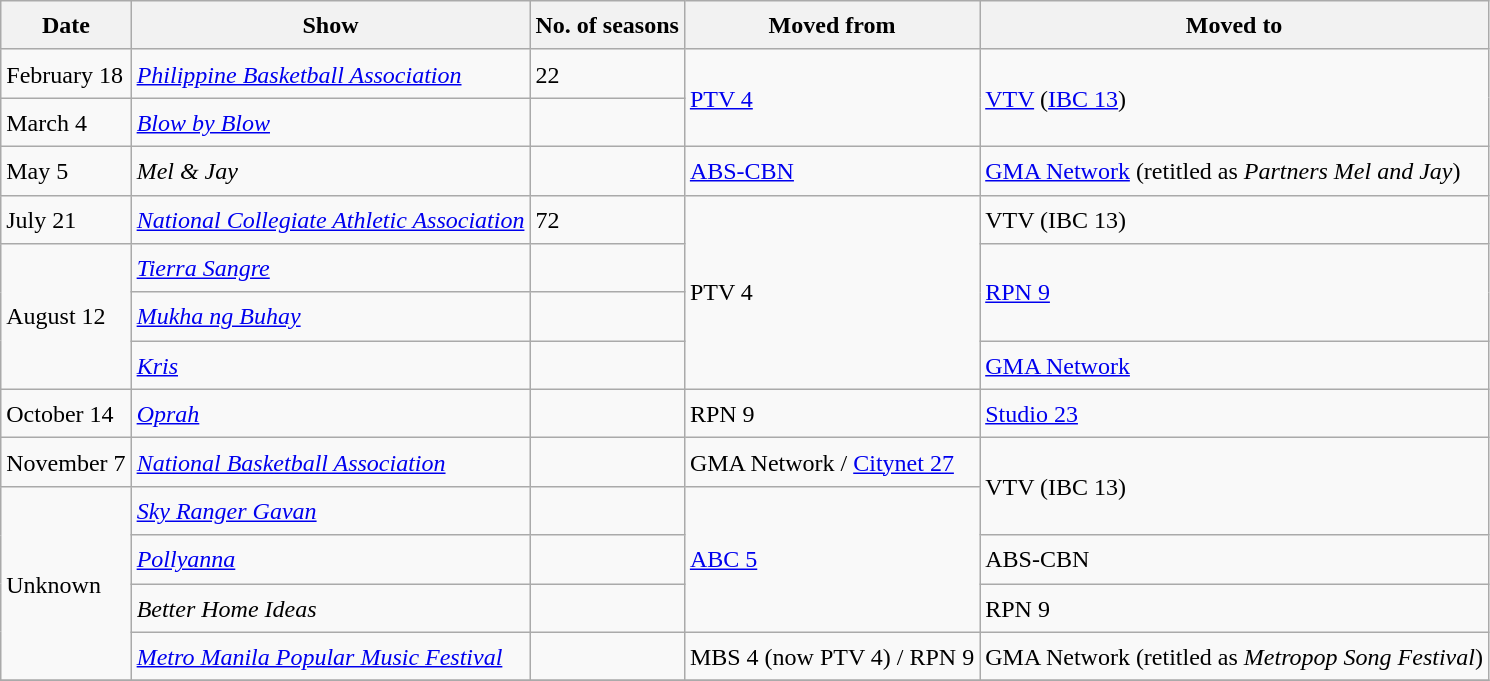<table class="wikitable" style="text-align:left; line-height:25px; width:auto;">
<tr>
<th>Date</th>
<th>Show</th>
<th>No. of seasons</th>
<th>Moved from</th>
<th>Moved to</th>
</tr>
<tr>
<td>February 18</td>
<td><em><a href='#'>Philippine Basketball Association</a></em></td>
<td>22</td>
<td rowspan=2><a href='#'>PTV 4</a></td>
<td rowspan=2><a href='#'>VTV</a> (<a href='#'>IBC 13</a>)</td>
</tr>
<tr>
<td>March 4</td>
<td><em><a href='#'>Blow by Blow</a></em></td>
<td></td>
</tr>
<tr>
<td>May 5</td>
<td><em>Mel & Jay</em></td>
<td></td>
<td><a href='#'>ABS-CBN</a></td>
<td><a href='#'>GMA Network</a> (retitled as <em>Partners Mel and Jay</em>)</td>
</tr>
<tr>
<td>July 21</td>
<td><em><a href='#'>National Collegiate Athletic Association</a></em></td>
<td>72</td>
<td rowspan="4">PTV 4</td>
<td>VTV (IBC 13)</td>
</tr>
<tr>
<td rowspan="3">August 12</td>
<td><em><a href='#'>Tierra Sangre</a></em></td>
<td></td>
<td rowspan="2"><a href='#'>RPN 9</a></td>
</tr>
<tr>
<td><em><a href='#'>Mukha ng Buhay</a></em></td>
<td></td>
</tr>
<tr>
<td><em><a href='#'>Kris</a></em></td>
<td></td>
<td><a href='#'>GMA Network</a></td>
</tr>
<tr>
<td>October 14</td>
<td><em><a href='#'>Oprah</a></em></td>
<td></td>
<td>RPN 9</td>
<td><a href='#'>Studio 23</a></td>
</tr>
<tr>
<td>November 7</td>
<td><em><a href='#'>National Basketball Association</a></em></td>
<td></td>
<td>GMA Network / <a href='#'>Citynet 27</a></td>
<td rowspan=2>VTV (IBC 13)</td>
</tr>
<tr>
<td rowspan=4>Unknown</td>
<td><em><a href='#'>Sky Ranger Gavan</a></em></td>
<td></td>
<td rowspan=3><a href='#'>ABC 5</a></td>
</tr>
<tr>
<td><em><a href='#'>Pollyanna</a></em></td>
<td></td>
<td>ABS-CBN</td>
</tr>
<tr>
<td><em>Better Home Ideas</em></td>
<td></td>
<td>RPN 9</td>
</tr>
<tr>
<td><em><a href='#'>Metro Manila Popular Music Festival</a></em></td>
<td></td>
<td>MBS 4 (now PTV 4) / RPN 9</td>
<td>GMA Network (retitled as <em>Metropop Song Festival</em>)</td>
</tr>
<tr>
</tr>
</table>
